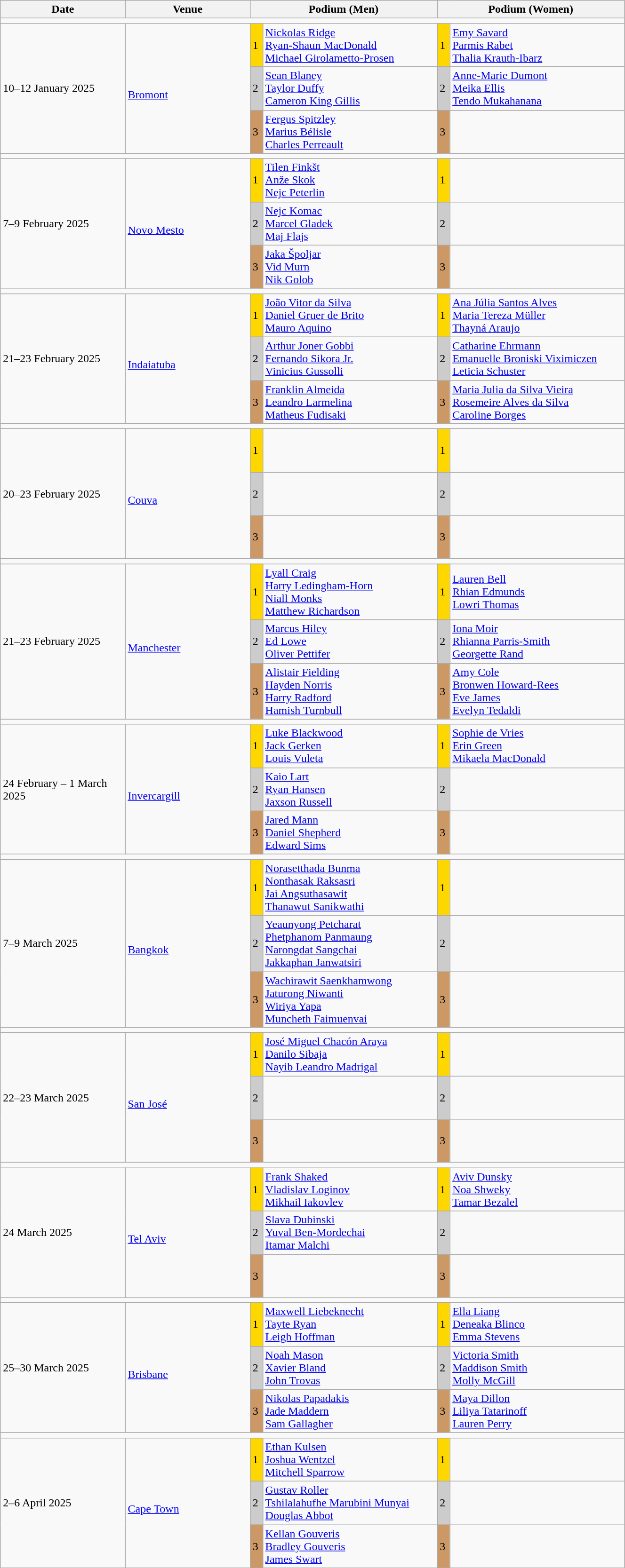<table class="wikitable" width=70%>
<tr>
<th>Date</th>
<th width=20%>Venue</th>
<th colspan=2 width=30%>Podium (Men)</th>
<th colspan=2 width=30%>Podium (Women)</th>
</tr>
<tr>
<td colspan=6></td>
</tr>
<tr>
<td rowspan=3>10–12 January 2025</td>
<td rowspan=3><br><a href='#'>Bromont</a></td>
<td bgcolor=FFD700>1</td>
<td><a href='#'>Nickolas Ridge</a><br><a href='#'>Ryan-Shaun MacDonald</a><br><a href='#'>Michael Girolametto-Prosen</a></td>
<td bgcolor=FFD700>1</td>
<td><a href='#'>Emy Savard</a><br><a href='#'>Parmis Rabet</a><br><a href='#'>Thalia Krauth-Ibarz</a></td>
</tr>
<tr>
<td bgcolor=CCCCCC>2</td>
<td><a href='#'>Sean Blaney</a><br><a href='#'>Taylor Duffy</a><br><a href='#'>Cameron King Gillis</a></td>
<td bgcolor=CCCCCC>2</td>
<td><a href='#'>Anne-Marie Dumont</a><br><a href='#'>Meika Ellis</a><br><a href='#'>Tendo Mukahanana</a></td>
</tr>
<tr>
<td bgcolor=CC9966>3</td>
<td><a href='#'>Fergus Spitzley</a><br><a href='#'>Marius Bélisle</a><br><a href='#'>Charles Perreault</a></td>
<td bgcolor=CC9966>3</td>
<td></td>
</tr>
<tr>
<td colspan=6></td>
</tr>
<tr>
<td rowspan=3>7–9 February 2025</td>
<td rowspan=3><br><a href='#'>Novo Mesto</a></td>
<td bgcolor=FFD700>1</td>
<td><a href='#'>Tilen Finkšt</a><br><a href='#'>Anže Skok</a><br><a href='#'>Nejc Peterlin</a></td>
<td bgcolor=FFD700>1</td>
<td></td>
</tr>
<tr>
<td bgcolor=CCCCCC>2</td>
<td><a href='#'>Nejc Komac</a><br><a href='#'>Marcel Gladek</a><br><a href='#'>Maj Flajs</a></td>
<td bgcolor=CCCCCC>2</td>
<td></td>
</tr>
<tr>
<td bgcolor=CC9966>3</td>
<td><a href='#'>Jaka Špoljar</a><br><a href='#'>Vid Murn</a><br><a href='#'>Nik Golob</a></td>
<td bgcolor=CC9966>3</td>
<td></td>
</tr>
<tr>
<td colspan=6></td>
</tr>
<tr>
<td rowspan=3>21–23 February 2025</td>
<td rowspan=3><br><a href='#'>Indaiatuba</a></td>
<td bgcolor=FFD700>1</td>
<td><a href='#'>João Vitor da Silva</a><br><a href='#'>Daniel Gruer de Brito</a><br><a href='#'>Mauro Aquino</a></td>
<td bgcolor=FFD700>1</td>
<td><a href='#'>Ana Júlia Santos Alves</a><br><a href='#'>Maria Tereza Müller</a><br><a href='#'>Thayná Araujo</a></td>
</tr>
<tr>
<td bgcolor=CCCCCC>2</td>
<td><a href='#'>Arthur Joner Gobbi</a><br><a href='#'>Fernando Sikora Jr.</a><br><a href='#'>Vinicius Gussolli</a></td>
<td bgcolor=CCCCCC>2</td>
<td><a href='#'>Catharine Ehrmann</a><br><a href='#'>Emanuelle Broniski Viximiczen</a><br><a href='#'>Leticia Schuster</a></td>
</tr>
<tr>
<td bgcolor=CC9966>3</td>
<td><a href='#'>Franklin Almeida</a><br><a href='#'>Leandro Larmelina</a><br><a href='#'>Matheus Fudisaki</a></td>
<td bgcolor=CC9966>3</td>
<td><a href='#'>Maria Julia da Silva Vieira</a><br><a href='#'>Rosemeire Alves da Silva</a><br><a href='#'>Caroline Borges</a></td>
</tr>
<tr>
<td colspan=6></td>
</tr>
<tr>
<td rowspan=3>20–23 February 2025</td>
<td rowspan=3><br><a href='#'>Couva</a></td>
<td bgcolor=FFD700>1</td>
<td><br><br><br></td>
<td bgcolor=FFD700>1</td>
<td><br><br><br></td>
</tr>
<tr>
<td bgcolor=CCCCCC>2</td>
<td><br><br><br></td>
<td bgcolor=CCCCCC>2</td>
<td><br><br><br></td>
</tr>
<tr>
<td bgcolor=CC9966>3</td>
<td><br><br><br></td>
<td bgcolor=CC9966>3</td>
<td><br><br><br></td>
</tr>
<tr>
<td colspan=6></td>
</tr>
<tr>
<td rowspan=3>21–23 February 2025<br></td>
<td rowspan=3><br><a href='#'>Manchester</a></td>
<td bgcolor=FFD700>1</td>
<td><a href='#'>Lyall Craig</a><br><a href='#'>Harry Ledingham-Horn</a><br><a href='#'>Niall Monks</a><br><a href='#'>Matthew Richardson</a></td>
<td bgcolor=FFD700>1</td>
<td><a href='#'>Lauren Bell</a><br><a href='#'>Rhian Edmunds</a><br><a href='#'>Lowri Thomas</a></td>
</tr>
<tr>
<td bgcolor=CCCCCC>2</td>
<td><a href='#'>Marcus Hiley</a><br><a href='#'>Ed Lowe</a><br><a href='#'>Oliver Pettifer</a></td>
<td bgcolor=CCCCCC>2</td>
<td><a href='#'>Iona Moir</a><br><a href='#'>Rhianna Parris-Smith</a><br><a href='#'>Georgette Rand</a></td>
</tr>
<tr>
<td bgcolor=CC9966>3</td>
<td><a href='#'>Alistair Fielding</a><br><a href='#'>Hayden Norris</a><br><a href='#'>Harry Radford</a><br><a href='#'>Hamish Turnbull</a></td>
<td bgcolor=CC9966>3</td>
<td><a href='#'>Amy Cole</a><br><a href='#'>Bronwen Howard-Rees</a><br><a href='#'>Eve James</a><br><a href='#'>Evelyn Tedaldi</a></td>
</tr>
<tr>
<td colspan=6></td>
</tr>
<tr>
<td rowspan=3>24 February – 1 March 2025</td>
<td rowspan=3><br><a href='#'>Invercargill</a></td>
<td bgcolor=FFD700>1</td>
<td><a href='#'>Luke Blackwood</a><br><a href='#'>Jack Gerken</a><br><a href='#'>Louis Vuleta</a></td>
<td bgcolor=FFD700>1</td>
<td><a href='#'>Sophie de Vries</a><br><a href='#'>Erin Green</a><br><a href='#'>Mikaela MacDonald</a></td>
</tr>
<tr>
<td bgcolor=CCCCCC>2</td>
<td><a href='#'>Kaio Lart</a><br><a href='#'>Ryan Hansen</a><br><a href='#'>Jaxson Russell</a></td>
<td bgcolor=CCCCCC>2</td>
<td></td>
</tr>
<tr>
<td bgcolor=CC9966>3</td>
<td><a href='#'>Jared Mann</a><br><a href='#'>Daniel Shepherd</a><br><a href='#'>Edward Sims</a></td>
<td bgcolor=CC9966>3</td>
<td></td>
</tr>
<tr>
<td colspan=6></td>
</tr>
<tr>
<td rowspan=3>7–9 March 2025</td>
<td rowspan=3><br><a href='#'>Bangkok</a></td>
<td bgcolor=FFD700>1</td>
<td><a href='#'>Norasetthada Bunma</a><br><a href='#'>Nonthasak Raksasri</a><br><a href='#'>Jai Angsuthasawit</a><br><a href='#'>Thanawut Sanikwathi</a></td>
<td bgcolor=FFD700>1</td>
<td></td>
</tr>
<tr>
<td bgcolor=CCCCCC>2</td>
<td><a href='#'>Yeaunyong Petcharat</a><br><a href='#'>Phetphanom Panmaung</a><br><a href='#'>Narongdat Sangchai</a><br><a href='#'>Jakkaphan Janwatsiri</a></td>
<td bgcolor=CCCCCC>2</td>
<td></td>
</tr>
<tr>
<td bgcolor=CC9966>3</td>
<td><a href='#'>Wachirawit Saenkhamwong</a><br><a href='#'>Jaturong Niwanti</a><br><a href='#'>Wiriya Yapa</a><br><a href='#'>Muncheth Faimuenvai</a></td>
<td bgcolor=CC9966>3</td>
<td></td>
</tr>
<tr>
<td colspan=6></td>
</tr>
<tr>
<td rowspan=3>22–23 March 2025</td>
<td rowspan=3><br><a href='#'>San José</a></td>
<td bgcolor=FFD700>1</td>
<td><a href='#'>José Miguel Chacón Araya</a><br><a href='#'>Danilo Sibaja</a><br><a href='#'>Nayib Leandro Madrigal</a></td>
<td bgcolor=FFD700>1</td>
<td></td>
</tr>
<tr>
<td bgcolor=CCCCCC>2</td>
<td><br><br><br></td>
<td bgcolor=CCCCCC>2</td>
<td></td>
</tr>
<tr>
<td bgcolor=CC9966>3</td>
<td><br><br><br></td>
<td bgcolor=CC9966>3</td>
<td></td>
</tr>
<tr>
<td colspan=6></td>
</tr>
<tr>
<td rowspan=3>24 March 2025</td>
<td rowspan=3><br><a href='#'>Tel Aviv</a></td>
<td bgcolor=FFD700>1</td>
<td><a href='#'>Frank Shaked</a><br><a href='#'>Vladislav Loginov</a><br><a href='#'>Mikhail Iakovlev</a></td>
<td bgcolor=FFD700>1</td>
<td><a href='#'>Aviv Dunsky</a><br><a href='#'>Noa Shweky</a><br><a href='#'>Tamar Bezalel</a></td>
</tr>
<tr>
<td bgcolor=CCCCCC>2</td>
<td><a href='#'>Slava Dubinski</a><br><a href='#'>Yuval Ben-Mordechai</a><br><a href='#'>Itamar Malchi</a></td>
<td bgcolor=CCCCCC>2</td>
<td></td>
</tr>
<tr>
<td bgcolor=CC9966>3</td>
<td><br><br><br></td>
<td bgcolor=CC9966>3</td>
<td><br><br><br></td>
</tr>
<tr>
<td colspan=6></td>
</tr>
<tr>
<td rowspan=3>25–30 March 2025</td>
<td rowspan=3><br><a href='#'>Brisbane</a></td>
<td bgcolor=FFD700>1</td>
<td><a href='#'>Maxwell Liebeknecht</a><br><a href='#'>Tayte Ryan</a><br><a href='#'>Leigh Hoffman</a></td>
<td bgcolor=FFD700>1</td>
<td><a href='#'>Ella Liang</a><br><a href='#'>Deneaka Blinco</a><br><a href='#'>Emma Stevens</a></td>
</tr>
<tr>
<td bgcolor=CCCCCC>2</td>
<td><a href='#'>Noah Mason</a><br><a href='#'>Xavier Bland</a><br><a href='#'>John Trovas</a></td>
<td bgcolor=CCCCCC>2</td>
<td><a href='#'>Victoria Smith</a><br><a href='#'>Maddison Smith</a><br><a href='#'>Molly McGill</a></td>
</tr>
<tr>
<td bgcolor=CC9966>3</td>
<td><a href='#'>Nikolas Papadakis</a><br><a href='#'>Jade Maddern</a><br><a href='#'>Sam Gallagher</a></td>
<td bgcolor=CC9966>3</td>
<td><a href='#'>Maya Dillon</a><br><a href='#'>Liliya Tatarinoff</a><br><a href='#'>Lauren Perry</a></td>
</tr>
<tr>
<td colspan=6></td>
</tr>
<tr>
<td rowspan=3>2–6 April 2025</td>
<td rowspan=3><br><a href='#'>Cape Town</a></td>
<td bgcolor=FFD700>1</td>
<td><a href='#'>Ethan Kulsen</a><br><a href='#'>Joshua Wentzel</a><br><a href='#'>Mitchell Sparrow</a></td>
<td bgcolor=FFD700>1</td>
<td></td>
</tr>
<tr>
<td bgcolor=CCCCCC>2</td>
<td><a href='#'>Gustav Roller</a><br><a href='#'>Tshilalahufhe Marubini Munyai</a><br><a href='#'>Douglas Abbot</a></td>
<td bgcolor=CCCCCC>2</td>
<td></td>
</tr>
<tr>
<td bgcolor=CC9966>3</td>
<td><a href='#'>Kellan Gouveris</a><br><a href='#'>Bradley Gouveris</a><br><a href='#'>James Swart</a></td>
<td bgcolor=CC9966>3</td>
<td></td>
</tr>
</table>
